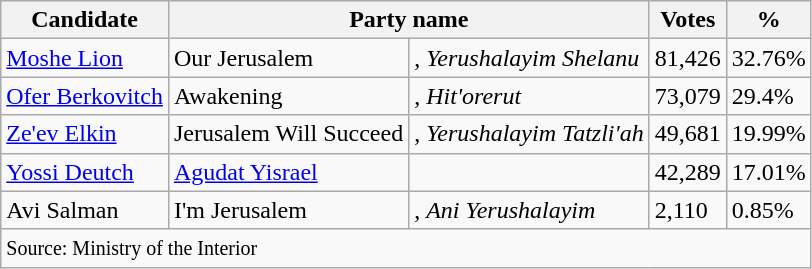<table class="wikitable sortable">
<tr>
<th>Candidate</th>
<th colspan="2">Party name</th>
<th>Votes</th>
<th>%</th>
</tr>
<tr>
<td><a href='#'>Moshe Lion</a></td>
<td>Our Jerusalem</td>
<td>, <em>Yerushalayim Shelanu</em></td>
<td>81,426</td>
<td>32.76%</td>
</tr>
<tr>
<td><a href='#'>Ofer Berkovitch</a></td>
<td>Awakening</td>
<td>, <em>Hit'orerut</em></td>
<td>73,079</td>
<td>29.4%</td>
</tr>
<tr>
<td><a href='#'>Ze'ev Elkin</a></td>
<td>Jerusalem Will Succeed</td>
<td>, <em>Yerushalayim Tatzli'ah</em></td>
<td>49,681</td>
<td>19.99%</td>
</tr>
<tr>
<td><a href='#'>Yossi Deutch</a></td>
<td><a href='#'>Agudat Yisrael</a></td>
<td></td>
<td>42,289</td>
<td>17.01%</td>
</tr>
<tr>
<td>Avi Salman</td>
<td>I'm Jerusalem</td>
<td>, <em>Ani Yerushalayim</em></td>
<td>2,110</td>
<td>0.85%</td>
</tr>
<tr class="sortbottom">
<td colspan="5"><small>Source: Ministry of the Interior</small></td>
</tr>
</table>
